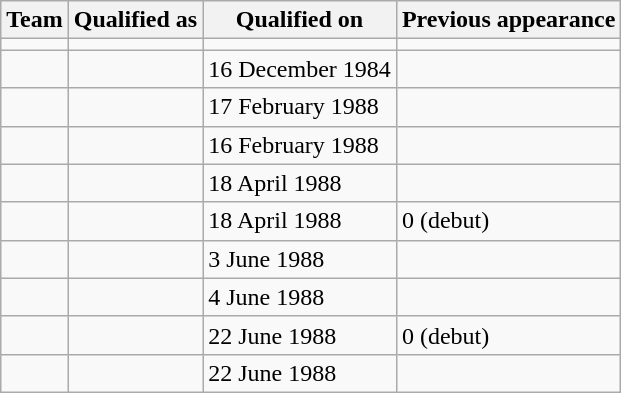<table class="wikitable sortable" style="text-align:left;">
<tr>
<th>Team</th>
<th>Qualified as</th>
<th>Qualified on</th>
<th>Previous appearance</th>
</tr>
<tr>
<td></td>
<td></td>
<td></td>
<td></td>
</tr>
<tr>
<td></td>
<td></td>
<td>16 December 1984</td>
<td></td>
</tr>
<tr>
<td></td>
<td></td>
<td>17 February 1988</td>
<td></td>
</tr>
<tr>
<td></td>
<td></td>
<td>16 February 1988</td>
<td></td>
</tr>
<tr>
<td></td>
<td></td>
<td>18 April 1988</td>
<td></td>
</tr>
<tr>
<td></td>
<td></td>
<td>18 April 1988</td>
<td>0 (debut)</td>
</tr>
<tr>
<td></td>
<td></td>
<td>3 June 1988</td>
<td></td>
</tr>
<tr>
<td></td>
<td></td>
<td>4 June 1988</td>
<td></td>
</tr>
<tr>
<td></td>
<td></td>
<td>22 June 1988</td>
<td>0 (debut)</td>
</tr>
<tr>
<td></td>
<td></td>
<td>22 June 1988</td>
<td></td>
</tr>
</table>
